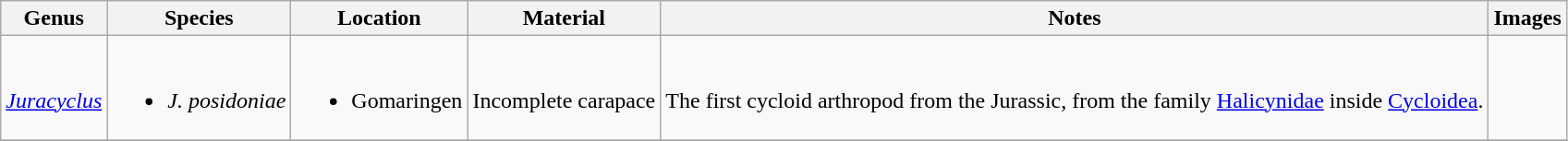<table class = "wikitable">
<tr>
<th>Genus</th>
<th>Species</th>
<th>Location</th>
<th>Material</th>
<th>Notes</th>
<th>Images</th>
</tr>
<tr>
<td><br><em><a href='#'>Juracyclus</a></em></td>
<td><br><ul><li><em>J. posidoniae</em></li></ul></td>
<td><br><ul><li>Gomaringen</li></ul></td>
<td><br>Incomplete carapace</td>
<td><br>The first cycloid arthropod from the Jurassic, from the family <a href='#'>Halicynidae</a> inside <a href='#'>Cycloidea</a>.</td>
<td></td>
</tr>
<tr>
</tr>
</table>
